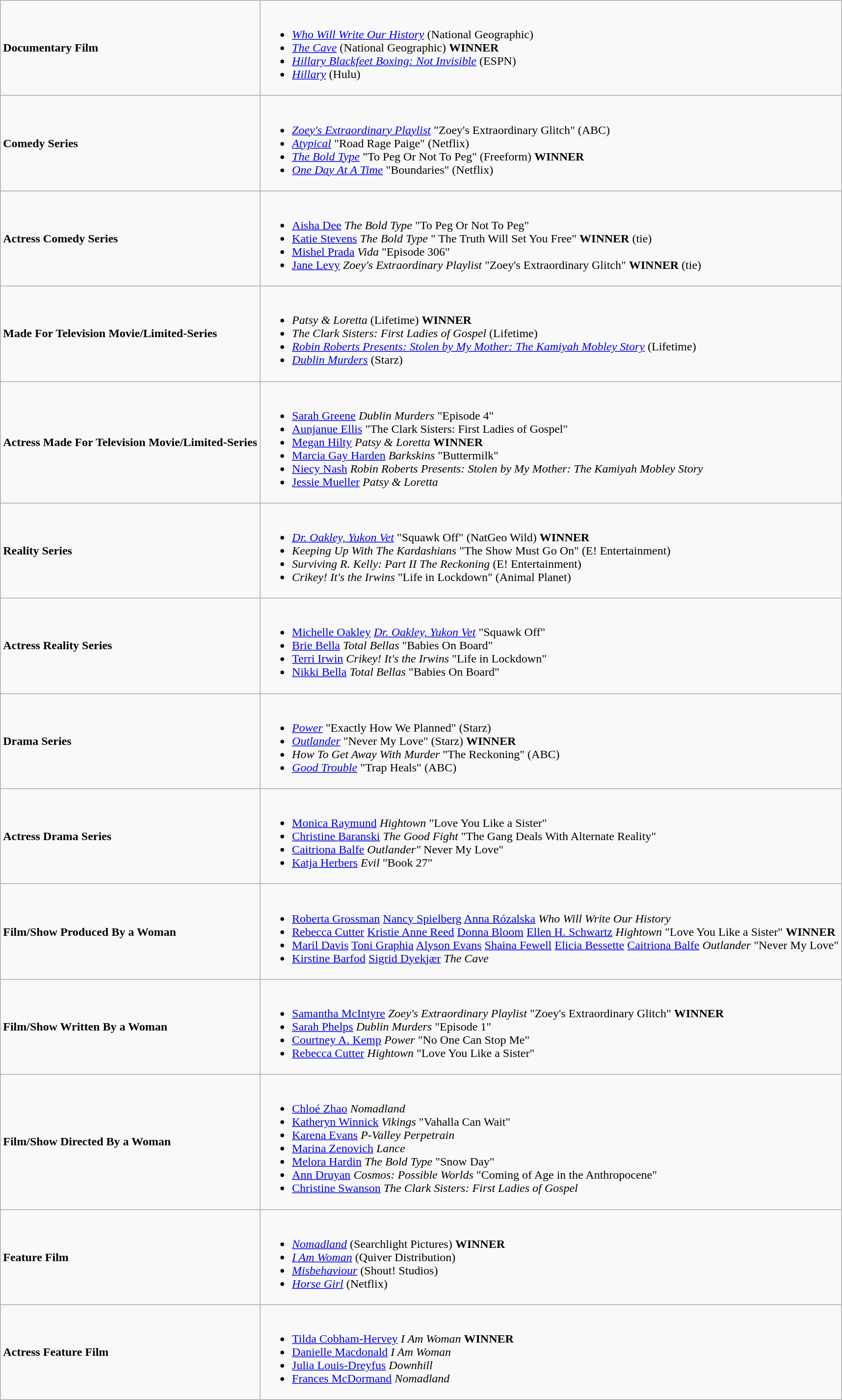<table class="wikitable">
<tr>
<td><strong>Documentary Film</strong></td>
<td><br><ul><li><em><a href='#'>Who Will Write Our History</a></em> (National Geographic)</li><li><em><a href='#'>The Cave</a></em> (National Geographic) <strong>WINNER</strong></li><li><em><a href='#'>Hillary Blackfeet Boxing: Not Invisible</a></em> (ESPN)</li><li><em><a href='#'>Hillary</a></em> (Hulu)</li></ul></td>
</tr>
<tr>
<td><strong>Comedy Series</strong></td>
<td><br><ul><li><em><a href='#'>Zoey's Extraordinary Playlist</a></em>  "Zoey's Extraordinary Glitch" (ABC)</li><li><em><a href='#'>Atypical</a></em> "Road Rage Paige" (Netflix)</li><li><em><a href='#'>The Bold Type</a></em> "To Peg Or Not To Peg" (Freeform) <strong>WINNER</strong></li><li><em><a href='#'>One Day At A Time</a></em> "Boundaries" (Netflix)</li></ul></td>
</tr>
<tr>
<td><strong>Actress Comedy Series</strong></td>
<td><br><ul><li><a href='#'>Aisha Dee</a> <em>The Bold Type</em> "To Peg Or Not To Peg"</li><li><a href='#'>Katie Stevens</a> <em>The Bold Type</em> " The Truth Will Set You Free" <strong>WINNER</strong> (tie)</li><li><a href='#'>Mishel Prada</a> <em>Vida</em> "Episode 306"</li><li><a href='#'>Jane Levy</a> <em>Zoey's Extraordinary Playlist</em> "Zoey's Extraordinary Glitch" <strong>WINNER</strong> (tie)</li></ul></td>
</tr>
<tr>
<td><strong>Made For Television Movie/Limited-Series</strong></td>
<td><br><ul><li><em>Patsy & Loretta</em> (Lifetime) <strong>WINNER</strong></li><li><em>The Clark Sisters: First Ladies of Gospel</em> (Lifetime)</li><li><em><a href='#'>Robin Roberts Presents: Stolen by My Mother: The Kamiyah Mobley Story</a></em> (Lifetime)</li><li><em><a href='#'>Dublin Murders</a></em> (Starz)</li></ul></td>
</tr>
<tr>
<td><strong>Actress Made For Television Movie/Limited-Series</strong></td>
<td><br><ul><li><a href='#'>Sarah Greene</a> <em>Dublin Murders</em> "Episode 4"</li><li><a href='#'>Aunjanue Ellis</a> "The Clark Sisters: First Ladies of Gospel"</li><li><a href='#'>Megan Hilty</a> <em>Patsy & Loretta</em> <strong>WINNER</strong></li><li><a href='#'>Marcia Gay Harden</a> <em>Barkskins</em> "Buttermilk"</li><li><a href='#'>Niecy Nash</a> <em>Robin Roberts Presents: Stolen by My Mother: The Kamiyah Mobley Story</em></li><li><a href='#'>Jessie Mueller</a> <em>Patsy & Loretta</em></li></ul></td>
</tr>
<tr>
<td><strong>Reality Series</strong></td>
<td><br><ul><li><em><a href='#'>Dr. Oakley, Yukon Vet</a></em> "Squawk Off" (NatGeo Wild) <strong>WINNER</strong></li><li><em> Keeping Up With The Kardashians</em> "The Show Must Go On" (E! Entertainment)</li><li><em> Surviving R. Kelly: Part II The Reckoning</em> (E! Entertainment)</li><li><em>Crikey! It's the Irwins</em> "Life in Lockdown" (Animal Planet)</li></ul></td>
</tr>
<tr>
<td><strong>Actress Reality Series</strong></td>
<td><br><ul><li><a href='#'>Michelle Oakley</a> <em><a href='#'>Dr. Oakley, Yukon Vet</a></em> "Squawk Off"</li><li><a href='#'>Brie Bella</a> <em>Total Bellas</em> "Babies On Board"</li><li><a href='#'>Terri Irwin</a> <em>Crikey! It's the Irwins</em> "Life in Lockdown"</li><li><a href='#'>Nikki Bella</a> <em>Total Bellas</em> "Babies On Board"</li></ul></td>
</tr>
<tr>
<td><strong>Drama Series</strong></td>
<td><br><ul><li><em><a href='#'>Power</a></em>  "Exactly How We Planned" (Starz)</li><li><em><a href='#'>Outlander</a></em> "Never My Love" (Starz) <strong>WINNER</strong></li><li><em>How To Get Away With Murder</em> "The Reckoning" (ABC)</li><li><em><a href='#'>Good Trouble</a></em>  "Trap Heals" (ABC)</li></ul></td>
</tr>
<tr>
<td><strong>Actress Drama Series</strong></td>
<td><br><ul><li><a href='#'>Monica Raymund</a> <em>Hightown</em> "Love You Like a Sister"</li><li><a href='#'>Christine Baranski</a> <em>The Good Fight</em> "The Gang Deals With Alternate Reality"</li><li><a href='#'>Caitriona Balfe</a> <em>Outlander" </em>Never My Love"</li><li><a href='#'>Katja Herbers</a> <em>Evil</em> "Book 27"</li></ul></td>
</tr>
<tr>
<td><strong>Film/Show Produced By a Woman</strong></td>
<td><br><ul><li><a href='#'>Roberta Grossman</a> <a href='#'>Nancy Spielberg</a> <a href='#'>Anna Rózalska</a> <em>Who Will Write Our History</em></li><li><a href='#'>Rebecca Cutter</a> <a href='#'>Kristie Anne Reed</a> <a href='#'>Donna Bloom</a> <a href='#'>Ellen H. Schwartz</a><em> Hightown</em> "Love You Like a Sister" <strong>WINNER</strong></li><li><a href='#'>Maril Davis</a> <a href='#'>Toni Graphia</a> <a href='#'>Alyson Evans</a> <a href='#'>Shaina Fewell</a> <a href='#'>Elicia Bessette</a> <a href='#'>Caitriona Balfe</a> <em>Outlander</em> "Never My Love"</li><li><a href='#'>Kirstine Barfod</a> <a href='#'>Sigrid Dyekjær</a> <em>The Cave</em></li></ul></td>
</tr>
<tr>
<td><strong>Film/Show Written By a Woman</strong></td>
<td><br><ul><li><a href='#'>Samantha McIntyre</a> <em>Zoey's Extraordinary Playlist</em> "Zoey's Extraordinary Glitch" <strong>WINNER</strong></li><li><a href='#'>Sarah Phelps</a> <em>Dublin Murders</em> "Episode 1"</li><li><a href='#'>Courtney A. Kemp</a> <em>Power</em> "No One Can Stop Me"</li><li><a href='#'>Rebecca Cutter</a> <em>Hightown</em> "Love You Like a Sister"</li></ul></td>
</tr>
<tr>
<td><strong>Film/Show Directed By a Woman</strong></td>
<td><br><ul><li><a href='#'>Chloé Zhao</a> <em>Nomadland</em></li><li><a href='#'>Katheryn Winnick</a> <em>Vikings</em> "Vahalla Can Wait"</li><li><a href='#'>Karena Evans</a> <em>P-Valley</em> <em>Perpetrain</em></li><li><a href='#'>Marina Zenovich</a>  <em>Lance</em></li><li><a href='#'>Melora Hardin</a> <em>The Bold Type</em> "Snow Day"</li><li><a href='#'>Ann Druyan</a> <em>Cosmos: Possible Worlds</em> "Coming of Age in the Anthropocene"</li><li><a href='#'>Christine Swanson</a> <em> The Clark Sisters: First Ladies of Gospel</em></li></ul></td>
</tr>
<tr>
<td><strong>Feature Film</strong></td>
<td><br><ul><li><em><a href='#'>Nomadland</a></em> (Searchlight Pictures) <strong>WINNER</strong></li><li><em><a href='#'>I Am Woman</a></em>  (Quiver Distribution)</li><li><em><a href='#'>Misbehaviour</a></em> (Shout! Studios)</li><li><em><a href='#'>Horse Girl</a></em> (Netflix)</li></ul></td>
</tr>
<tr>
<td><strong>Actress Feature Film</strong></td>
<td><br><ul><li><a href='#'>Tilda Cobham-Hervey</a> <em>I Am Woman</em> <strong>WINNER</strong></li><li><a href='#'>Danielle Macdonald</a> <em>I Am Woman</em></li><li><a href='#'>Julia Louis-Dreyfus</a> <em>Downhill</em></li><li><a href='#'>Frances McDormand</a> <em> Nomadland</em></li></ul></td>
</tr>
</table>
